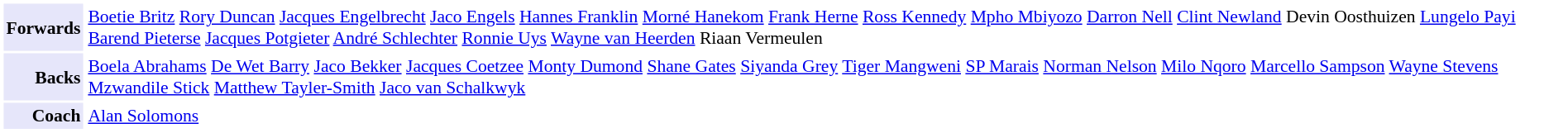<table cellpadding="2" style="border: 1px solid white; font-size:90%;">
<tr>
<td colspan="2"  style="text-align:right; background:lavender;"><strong>Forwards</strong></td>
<td style="text-align:left;"><a href='#'>Boetie Britz</a> <a href='#'>Rory Duncan</a> <a href='#'>Jacques Engelbrecht</a> <a href='#'>Jaco Engels</a> <a href='#'>Hannes Franklin</a> <a href='#'>Morné Hanekom</a> <a href='#'>Frank Herne</a> <a href='#'>Ross Kennedy</a> <a href='#'>Mpho Mbiyozo</a> <a href='#'>Darron Nell</a> <a href='#'>Clint Newland</a> Devin Oosthuizen <a href='#'>Lungelo Payi</a> <a href='#'>Barend Pieterse</a> <a href='#'>Jacques Potgieter</a> <a href='#'>André Schlechter</a> <a href='#'>Ronnie Uys</a> <a href='#'>Wayne van Heerden</a> Riaan Vermeulen</td>
</tr>
<tr>
<td colspan="2"  style="text-align:right; background:lavender;"><strong>Backs</strong></td>
<td style="text-align:left;"><a href='#'>Boela Abrahams</a> <a href='#'>De Wet Barry</a> <a href='#'>Jaco Bekker</a> <a href='#'>Jacques Coetzee</a> <a href='#'>Monty Dumond</a> <a href='#'>Shane Gates</a> <a href='#'>Siyanda Grey</a> <a href='#'>Tiger Mangweni</a> <a href='#'>SP Marais</a> <a href='#'>Norman Nelson</a> <a href='#'>Milo Nqoro</a> <a href='#'>Marcello Sampson</a> <a href='#'>Wayne Stevens</a> <a href='#'>Mzwandile Stick</a> <a href='#'>Matthew Tayler-Smith</a> <a href='#'>Jaco van Schalkwyk</a></td>
</tr>
<tr>
<td colspan="2"  style="text-align:right; background:lavender;"><strong>Coach</strong></td>
<td style="text-align:left;"><a href='#'>Alan Solomons</a></td>
</tr>
</table>
